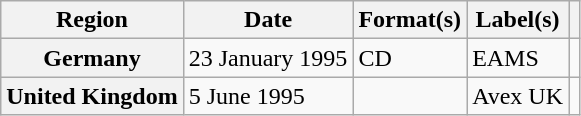<table class="wikitable plainrowheaders">
<tr>
<th scope="col">Region</th>
<th scope="col">Date</th>
<th scope="col">Format(s)</th>
<th scope="col">Label(s)</th>
<th scope="col"></th>
</tr>
<tr>
<th scope="row">Germany</th>
<td>23 January 1995</td>
<td>CD</td>
<td>EAMS</td>
<td></td>
</tr>
<tr>
<th scope="row">United Kingdom</th>
<td>5 June 1995</td>
<td></td>
<td>Avex UK</td>
<td></td>
</tr>
</table>
